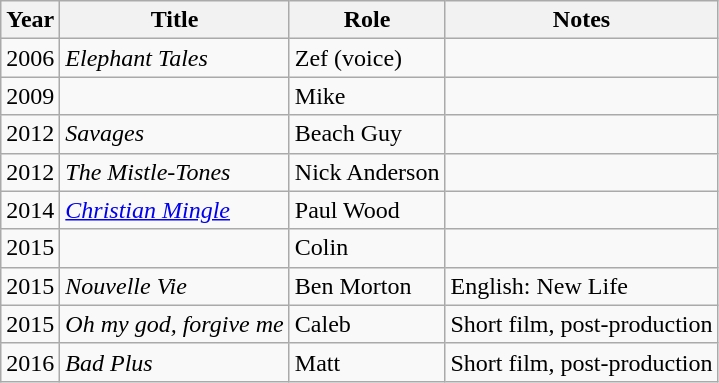<table class="wikitable sortable">
<tr>
<th>Year</th>
<th>Title</th>
<th>Role</th>
<th class="unsortable">Notes</th>
</tr>
<tr>
<td>2006</td>
<td><em>Elephant Tales</em></td>
<td>Zef (voice)</td>
<td></td>
</tr>
<tr>
<td>2009</td>
<td><em></em></td>
<td>Mike</td>
<td></td>
</tr>
<tr>
<td>2012</td>
<td><em>Savages</em></td>
<td>Beach Guy</td>
<td></td>
</tr>
<tr>
<td>2012</td>
<td><em>The Mistle-Tones</em></td>
<td>Nick Anderson</td>
<td></td>
</tr>
<tr>
<td>2014</td>
<td><em><a href='#'>Christian Mingle</a></em></td>
<td>Paul Wood</td>
<td></td>
</tr>
<tr>
<td>2015</td>
<td><em></em></td>
<td>Colin</td>
<td></td>
</tr>
<tr>
<td>2015</td>
<td><em>Nouvelle Vie</em></td>
<td>Ben Morton</td>
<td>English: New Life</td>
</tr>
<tr>
<td>2015</td>
<td><em>Oh my god, forgive me</em></td>
<td>Caleb</td>
<td>Short film, post-production</td>
</tr>
<tr>
<td>2016</td>
<td><em>Bad Plus</em></td>
<td>Matt</td>
<td>Short film, post-production</td>
</tr>
</table>
